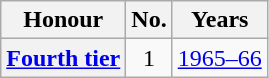<table class="wikitable plainrowheaders">
<tr>
<th scope=col>Honour</th>
<th scope=col>No.</th>
<th scope=col>Years</th>
</tr>
<tr>
<th scope=row><a href='#'>Fourth tier</a></th>
<td align=center>1</td>
<td><a href='#'>1965–66</a></td>
</tr>
</table>
